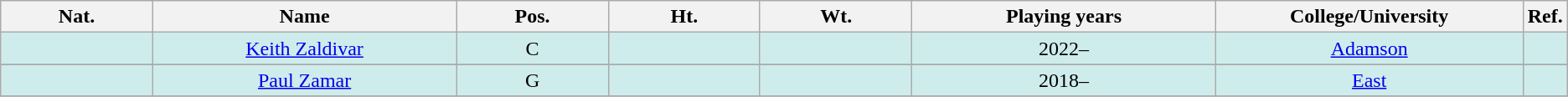<table class="wikitable" style="text-align:center;">
<tr>
<th scope="col" width="10%">Nat.</th>
<th scope="col" width="20%">Name</th>
<th scope="col" width="10%">Pos.</th>
<th scope="col" width="10%">Ht.</th>
<th scope="col" width="10%">Wt.</th>
<th scope="col" width="20%">Playing years</th>
<th scope="col" width="20%">College/University</th>
<th scope="col" width="5%">Ref.</th>
</tr>
<tr align="center" bgcolor="#CFECEC" width="20">
<td></td>
<td><a href='#'>Keith Zaldivar</a></td>
<td>C</td>
<td></td>
<td></td>
<td>2022–</td>
<td><a href='#'>Adamson</a></td>
<td></td>
</tr>
<tr>
</tr>
<tr align="center" bgcolor="#CFECEC" width="20">
<td></td>
<td><a href='#'>Paul Zamar</a></td>
<td>G</td>
<td></td>
<td></td>
<td>2018–</td>
<td><a href='#'>East</a></td>
<td></td>
</tr>
<tr>
</tr>
</table>
